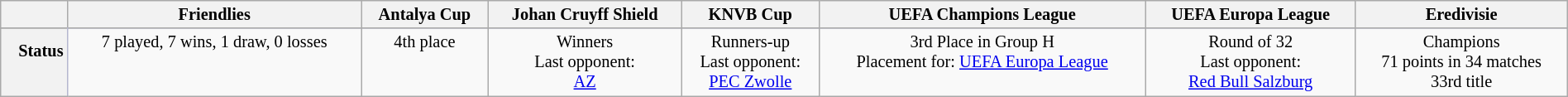<table class="wikitable" style="width:100%; font-size:85%;">
<tr>
<th></th>
<th style="border-bottom:1px solid #B5B7CF;">Friendlies</th>
<th style="border-bottom:1px solid #B5B7CF;">Antalya Cup</th>
<th style="border-bottom:1px solid #B5B7CF;">Johan Cruyff Shield</th>
<th style="border-bottom:1px solid #B5B7CF;">KNVB Cup</th>
<th style="border-bottom:1px solid #B5B7CF;">UEFA Champions League</th>
<th style="border-bottom:1px solid #B5B7CF;">UEFA Europa League</th>
<th style="border-bottom:1px solid #B5B7CF;">Eredivisie</th>
</tr>
<tr>
</tr>
<tr style="font-size:100%;" valign="top">
<th style="border-right:1px solid #B5B7CF;text-align:right;padding-top:10px;">Status</th>
<td align=center>7 played, 7 wins, 1 draw, 0 losses</td>
<td align=center>4th place</td>
<td align=center>Winners<br>Last opponent:<br> <a href='#'>AZ</a></td>
<td align=center>Runners-up<br>Last opponent:<br> <a href='#'>PEC Zwolle</a></td>
<td align=center>3rd Place in Group H<br>Placement for: <a href='#'>UEFA Europa League</a></td>
<td align=center>Round of 32<br>Last opponent:<br><a href='#'>Red Bull Salzburg</a></td>
<td align=center>Champions<br>71 points in 34 matches<br>33rd title</td>
</tr>
</table>
